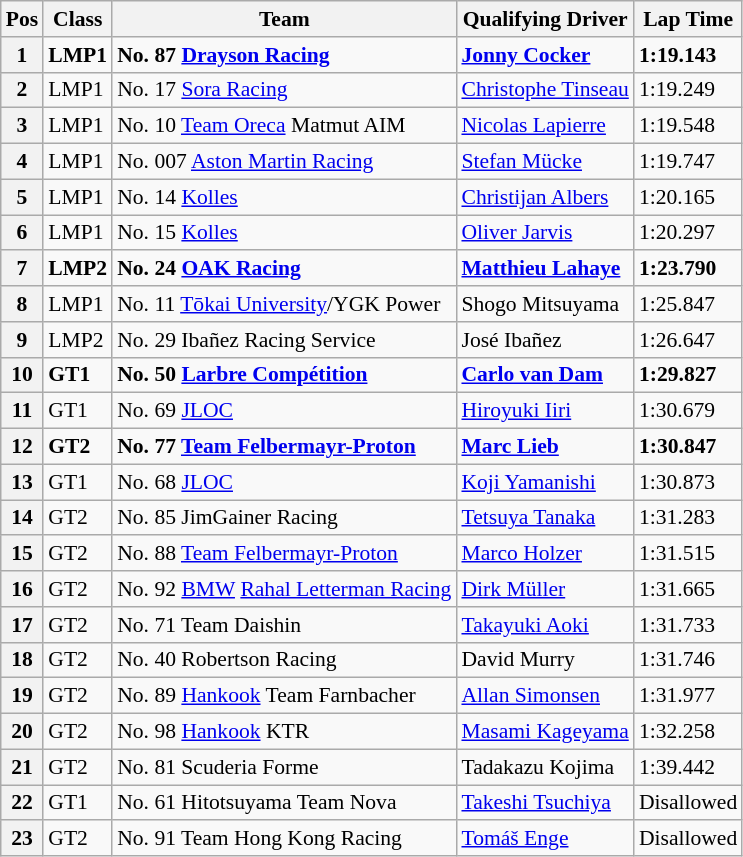<table class="wikitable" style="font-size: 90%;">
<tr>
<th>Pos</th>
<th>Class</th>
<th>Team</th>
<th>Qualifying Driver</th>
<th>Lap Time</th>
</tr>
<tr style="font-weight:bold">
<th>1</th>
<td>LMP1</td>
<td>No. 87 <a href='#'>Drayson Racing</a></td>
<td><a href='#'>Jonny Cocker</a></td>
<td>1:19.143</td>
</tr>
<tr>
<th>2</th>
<td>LMP1</td>
<td>No. 17 <a href='#'>Sora Racing</a></td>
<td><a href='#'>Christophe Tinseau</a></td>
<td>1:19.249</td>
</tr>
<tr>
<th>3</th>
<td>LMP1</td>
<td>No. 10 <a href='#'>Team Oreca</a> Matmut AIM</td>
<td><a href='#'>Nicolas Lapierre</a></td>
<td>1:19.548</td>
</tr>
<tr>
<th>4</th>
<td>LMP1</td>
<td>No. 007 <a href='#'>Aston Martin Racing</a></td>
<td><a href='#'>Stefan Mücke</a></td>
<td>1:19.747</td>
</tr>
<tr>
<th>5</th>
<td>LMP1</td>
<td>No. 14 <a href='#'>Kolles</a></td>
<td><a href='#'>Christijan Albers</a></td>
<td>1:20.165</td>
</tr>
<tr>
<th>6</th>
<td>LMP1</td>
<td>No. 15 <a href='#'>Kolles</a></td>
<td><a href='#'>Oliver Jarvis</a></td>
<td>1:20.297</td>
</tr>
<tr style="font-weight:bold">
<th>7</th>
<td>LMP2</td>
<td>No. 24 <a href='#'>OAK Racing</a></td>
<td><a href='#'>Matthieu Lahaye</a></td>
<td>1:23.790</td>
</tr>
<tr>
<th>8</th>
<td>LMP1</td>
<td>No. 11 <a href='#'>Tōkai University</a>/YGK Power</td>
<td>Shogo Mitsuyama</td>
<td>1:25.847</td>
</tr>
<tr>
<th>9</th>
<td>LMP2</td>
<td>No. 29 Ibañez Racing Service</td>
<td>José Ibañez</td>
<td>1:26.647</td>
</tr>
<tr style="font-weight:bold">
<th>10</th>
<td>GT1</td>
<td>No. 50 <a href='#'>Larbre Compétition</a></td>
<td><a href='#'>Carlo van Dam</a></td>
<td>1:29.827</td>
</tr>
<tr>
<th>11</th>
<td>GT1</td>
<td>No. 69 <a href='#'>JLOC</a></td>
<td><a href='#'>Hiroyuki Iiri</a></td>
<td>1:30.679</td>
</tr>
<tr style="font-weight:bold">
<th>12</th>
<td>GT2</td>
<td>No. 77 <a href='#'>Team Felbermayr-Proton</a></td>
<td><a href='#'>Marc Lieb</a></td>
<td>1:30.847</td>
</tr>
<tr>
<th>13</th>
<td>GT1</td>
<td>No. 68 <a href='#'>JLOC</a></td>
<td><a href='#'>Koji Yamanishi</a></td>
<td>1:30.873</td>
</tr>
<tr>
<th>14</th>
<td>GT2</td>
<td>No. 85 JimGainer Racing</td>
<td><a href='#'>Tetsuya Tanaka</a></td>
<td>1:31.283</td>
</tr>
<tr>
<th>15</th>
<td>GT2</td>
<td>No. 88 <a href='#'>Team Felbermayr-Proton</a></td>
<td><a href='#'>Marco Holzer</a></td>
<td>1:31.515</td>
</tr>
<tr>
<th>16</th>
<td>GT2</td>
<td>No. 92 <a href='#'>BMW</a> <a href='#'>Rahal Letterman Racing</a></td>
<td><a href='#'>Dirk Müller</a></td>
<td>1:31.665</td>
</tr>
<tr>
<th>17</th>
<td>GT2</td>
<td>No. 71 Team Daishin</td>
<td><a href='#'>Takayuki Aoki</a></td>
<td>1:31.733</td>
</tr>
<tr>
<th>18</th>
<td>GT2</td>
<td>No. 40 Robertson Racing</td>
<td>David Murry</td>
<td>1:31.746</td>
</tr>
<tr>
<th>19</th>
<td>GT2</td>
<td>No. 89 <a href='#'>Hankook</a> Team Farnbacher</td>
<td><a href='#'>Allan Simonsen</a></td>
<td>1:31.977</td>
</tr>
<tr>
<th>20</th>
<td>GT2</td>
<td>No. 98 <a href='#'>Hankook</a> KTR</td>
<td><a href='#'>Masami Kageyama</a></td>
<td>1:32.258</td>
</tr>
<tr>
<th>21</th>
<td>GT2</td>
<td>No. 81 Scuderia Forme</td>
<td>Tadakazu Kojima</td>
<td>1:39.442</td>
</tr>
<tr>
<th>22</th>
<td>GT1</td>
<td>No. 61 Hitotsuyama Team Nova</td>
<td><a href='#'>Takeshi Tsuchiya</a></td>
<td>Disallowed</td>
</tr>
<tr>
<th>23</th>
<td>GT2</td>
<td>No. 91 Team Hong Kong Racing</td>
<td><a href='#'>Tomáš Enge</a></td>
<td>Disallowed</td>
</tr>
</table>
